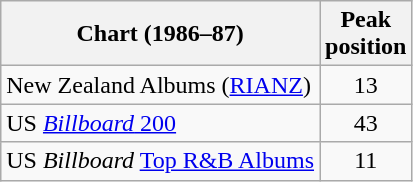<table class="wikitable sortable">
<tr>
<th>Chart (1986–87)</th>
<th>Peak<br>position</th>
</tr>
<tr>
<td>New Zealand Albums (<a href='#'>RIANZ</a>)</td>
<td style="text-align:center;">13</td>
</tr>
<tr>
<td>US <a href='#'><em>Billboard</em> 200</a></td>
<td style="text-align:center;">43</td>
</tr>
<tr>
<td>US <em>Billboard</em> <a href='#'>Top R&B Albums</a></td>
<td style="text-align:center;">11</td>
</tr>
</table>
